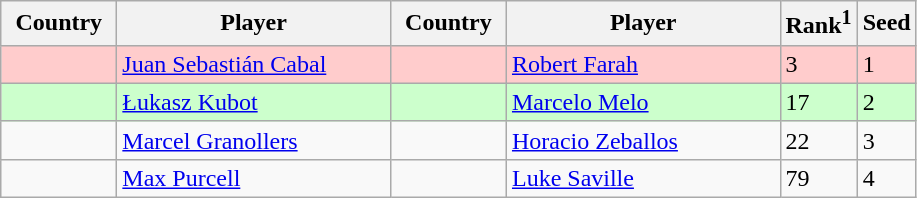<table class="sortable wikitable">
<tr>
<th width="70">Country</th>
<th width="175">Player</th>
<th width="70">Country</th>
<th width="175">Player</th>
<th>Rank<sup>1</sup></th>
<th>Seed</th>
</tr>
<tr style="background:#fcc;">
<td></td>
<td><a href='#'>Juan Sebastián Cabal</a></td>
<td></td>
<td><a href='#'>Robert Farah</a></td>
<td>3</td>
<td>1</td>
</tr>
<tr style="background:#cfc;">
<td></td>
<td><a href='#'>Łukasz Kubot</a></td>
<td></td>
<td><a href='#'>Marcelo Melo</a></td>
<td>17</td>
<td>2</td>
</tr>
<tr>
<td></td>
<td><a href='#'>Marcel Granollers</a></td>
<td></td>
<td><a href='#'>Horacio Zeballos</a></td>
<td>22</td>
<td>3</td>
</tr>
<tr>
<td></td>
<td><a href='#'>Max Purcell</a></td>
<td></td>
<td><a href='#'>Luke Saville</a></td>
<td>79</td>
<td>4</td>
</tr>
</table>
